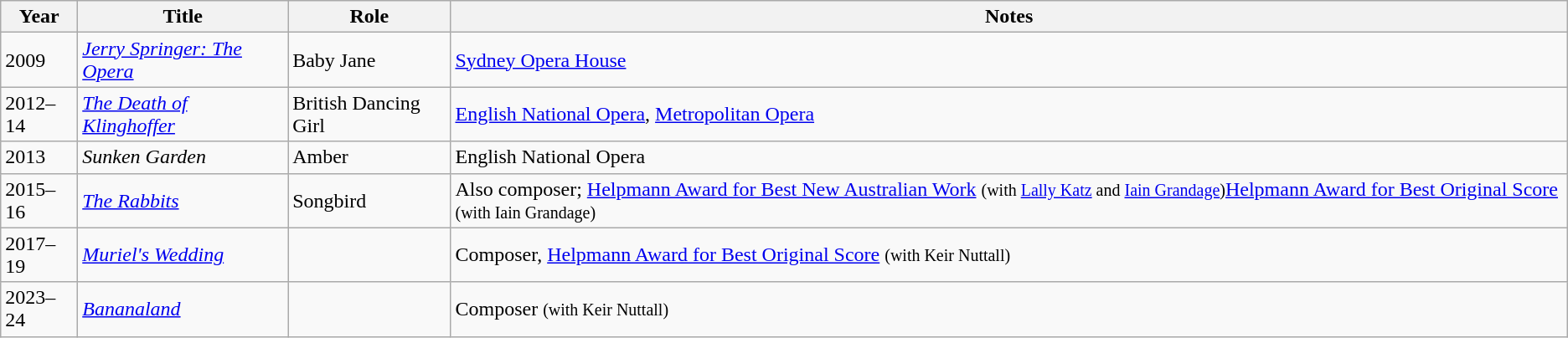<table class="wikitable sortable">
<tr>
<th>Year</th>
<th>Title</th>
<th>Role</th>
<th class="unsortable">Notes</th>
</tr>
<tr>
<td>2009</td>
<td><em><a href='#'>Jerry Springer: The Opera</a></em></td>
<td>Baby Jane</td>
<td><a href='#'>Sydney Opera House</a></td>
</tr>
<tr>
<td>2012–14</td>
<td><em><a href='#'>The Death of Klinghoffer</a></em></td>
<td>British Dancing Girl</td>
<td><a href='#'>English National Opera</a>, <a href='#'>Metropolitan Opera</a></td>
</tr>
<tr>
<td>2013</td>
<td><em>Sunken Garden</em></td>
<td>Amber</td>
<td>English National Opera</td>
</tr>
<tr>
<td>2015–16</td>
<td><em><a href='#'>The Rabbits</a></em></td>
<td>Songbird</td>
<td>Also composer; <a href='#'>Helpmann Award for Best New Australian Work</a> <small>(with <a href='#'>Lally Katz</a> and <a href='#'>Iain Grandage</a>)</small><a href='#'>Helpmann Award for Best Original Score</a> <small>(with Iain Grandage)</small></td>
</tr>
<tr>
<td>2017–19</td>
<td><em><a href='#'>Muriel's Wedding</a></em></td>
<td></td>
<td>Composer, <a href='#'>Helpmann Award for Best Original Score</a> <small>(with Keir Nuttall)</small></td>
</tr>
<tr>
<td>2023–24</td>
<td><em><a href='#'>Bananaland</a></em></td>
<td></td>
<td>Composer <small>(with Keir Nuttall)</small></td>
</tr>
</table>
